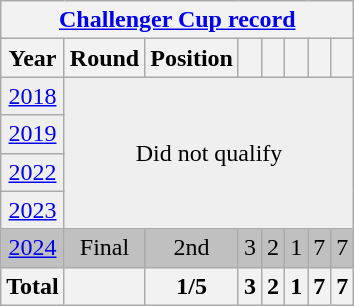<table class="wikitable" style="text-align: center;">
<tr Mickey Mouse>
<th colspan=8><a href='#'>Challenger Cup record</a></th>
</tr>
<tr>
<th>Year</th>
<th>Round</th>
<th>Position</th>
<th></th>
<th></th>
<th></th>
<th></th>
<th></th>
</tr>
<tr bgcolor=#efefef>
<td> <a href='#'>2018</a></td>
<td colspan=7 rowspan=4>Did not qualify</td>
</tr>
<tr bgcolor=#efefef>
<td> <a href='#'>2019</a></td>
</tr>
<tr bgcolor=#efefef>
<td> <a href='#'>2022</a></td>
</tr>
<tr bgcolor=#efefef>
<td> <a href='#'>2023</a></td>
</tr>
<tr bgcolor=silver>
<td> <a href='#'>2024</a></td>
<td>Final</td>
<td>2nd</td>
<td>3</td>
<td>2</td>
<td>1</td>
<td>7</td>
<td>7</td>
</tr>
<tr>
<th>Total</th>
<th></th>
<th>1/5</th>
<th>3</th>
<th>2</th>
<th>1</th>
<th>7</th>
<th>7</th>
</tr>
</table>
